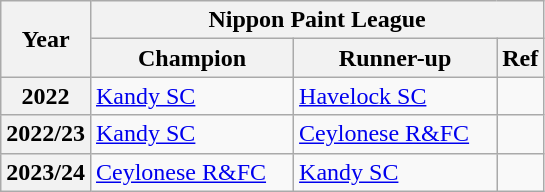<table class="wikitable sortable">
<tr>
<th rowspan=2>Year</th>
<th colspan=4>Nippon Paint League</th>
</tr>
<tr>
<th style="width:8em;">Champion</th>
<th style="width:8em;">Runner-up</th>
<th class="unsortable">Ref</th>
</tr>
<tr>
<th>2022</th>
<td><a href='#'>Kandy SC</a></td>
<td><a href='#'>Havelock SC</a></td>
<td style="line-height:1.0; padding:1px 6px;"><br></td>
</tr>
<tr>
<th>2022/23</th>
<td><a href='#'>Kandy SC</a></td>
<td><a href='#'>Ceylonese R&FC</a></td>
</tr>
<tr>
<th>2023/24</th>
<td><a href='#'>Ceylonese R&FC</a></td>
<td><a href='#'>Kandy SC</a></td>
<td></td>
</tr>
</table>
